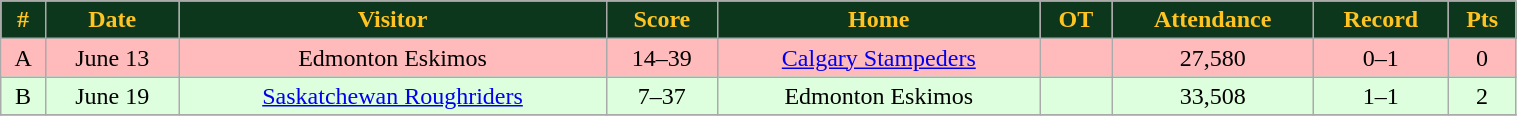<table class="wikitable" width="80%">
<tr align="center" style="background:#0C371D;color:#ffc322;">
<td><strong>#</strong></td>
<td><strong>Date</strong></td>
<td><strong>Visitor</strong></td>
<td><strong>Score</strong></td>
<td><strong>Home</strong></td>
<td><strong>OT</strong></td>
<td><strong>Attendance</strong></td>
<td><strong>Record</strong></td>
<td><strong>Pts</strong></td>
</tr>
<tr align="center" bgcolor="#ffbbbb">
<td>A</td>
<td>June 13</td>
<td>Edmonton Eskimos</td>
<td>14–39</td>
<td><a href='#'>Calgary Stampeders</a></td>
<td></td>
<td>27,580</td>
<td>0–1</td>
<td>0</td>
</tr>
<tr align="center" bgcolor="#ddffdd">
<td>B</td>
<td>June 19</td>
<td><a href='#'>Saskatchewan Roughriders</a></td>
<td>7–37</td>
<td>Edmonton Eskimos</td>
<td></td>
<td>33,508</td>
<td>1–1</td>
<td>2</td>
</tr>
<tr>
</tr>
</table>
